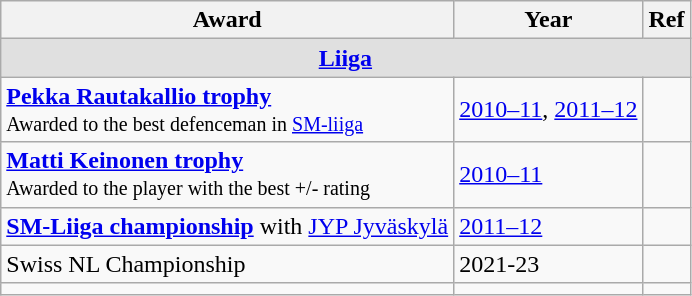<table class="wikitable">
<tr>
<th>Award</th>
<th>Year</th>
<th>Ref</th>
</tr>
<tr ALIGN="center" bgcolor="#e0e0e0">
<td colspan="3"><strong><a href='#'>Liiga</a></strong></td>
</tr>
<tr>
<td><strong><a href='#'>Pekka Rautakallio trophy</a></strong><br><small>Awarded to the best defenceman in <a href='#'>SM-liiga</a></small></td>
<td><a href='#'>2010–11</a>, <a href='#'>2011–12</a></td>
<td></td>
</tr>
<tr>
<td><strong><a href='#'>Matti Keinonen trophy</a></strong><br><small>Awarded to the player with the best +/- rating</small></td>
<td><a href='#'>2010–11</a></td>
<td></td>
</tr>
<tr>
<td><strong><a href='#'>SM-Liiga championship</a></strong> with <a href='#'>JYP Jyväskylä</a></td>
<td><a href='#'>2011–12</a></td>
<td></td>
</tr>
<tr>
<td>Swiss NL Championship</td>
<td>2021-23</td>
<td></td>
</tr>
<tr>
<td></td>
<td></td>
<td></td>
</tr>
</table>
